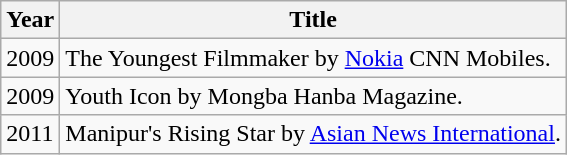<table class="wikitable">
<tr>
<th>Year</th>
<th>Title</th>
</tr>
<tr>
<td>2009</td>
<td>The Youngest Filmmaker by <a href='#'>Nokia</a> CNN Mobiles.</td>
</tr>
<tr>
<td>2009</td>
<td>Youth Icon by Mongba Hanba Magazine.</td>
</tr>
<tr>
<td>2011</td>
<td>Manipur's Rising Star by <a href='#'>Asian News International</a>.</td>
</tr>
</table>
